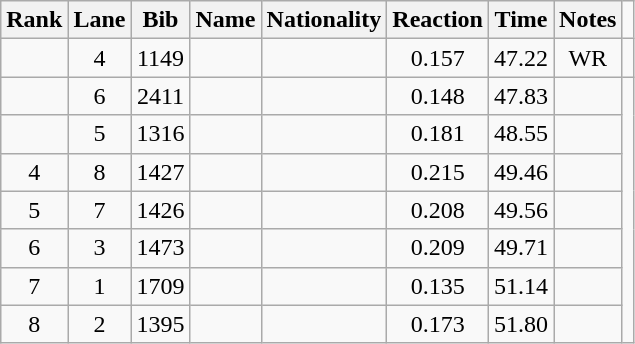<table class="wikitable sortable" style="text-align:center">
<tr>
<th>Rank</th>
<th>Lane</th>
<th>Bib</th>
<th>Name</th>
<th>Nationality</th>
<th>Reaction</th>
<th>Time</th>
<th>Notes</th>
</tr>
<tr>
<td></td>
<td>4</td>
<td>1149</td>
<td align=left></td>
<td align=left></td>
<td>0.157</td>
<td>47.22</td>
<td>WR</td>
<td></td>
</tr>
<tr>
<td></td>
<td>6</td>
<td>2411</td>
<td align=left></td>
<td align=left></td>
<td>0.148</td>
<td>47.83</td>
<td></td>
</tr>
<tr>
<td></td>
<td>5</td>
<td>1316</td>
<td align=left></td>
<td align=left></td>
<td>0.181</td>
<td>48.55</td>
<td></td>
</tr>
<tr>
<td>4</td>
<td>8</td>
<td>1427</td>
<td align=left></td>
<td align=left></td>
<td>0.215</td>
<td>49.46</td>
<td></td>
</tr>
<tr>
<td>5</td>
<td>7</td>
<td>1426</td>
<td align=left></td>
<td align=left></td>
<td>0.208</td>
<td>49.56</td>
<td></td>
</tr>
<tr>
<td>6</td>
<td>3</td>
<td>1473</td>
<td align=left></td>
<td align=left></td>
<td>0.209</td>
<td>49.71</td>
<td></td>
</tr>
<tr>
<td>7</td>
<td>1</td>
<td>1709</td>
<td align=left></td>
<td align=left></td>
<td>0.135</td>
<td>51.14</td>
<td></td>
</tr>
<tr>
<td>8</td>
<td>2</td>
<td>1395</td>
<td align=left></td>
<td align=left></td>
<td>0.173</td>
<td>51.80</td>
<td></td>
</tr>
</table>
